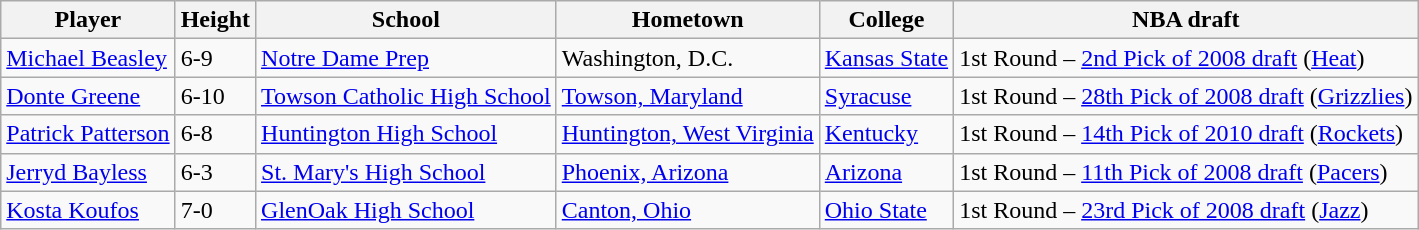<table class="wikitable">
<tr>
<th>Player</th>
<th>Height</th>
<th>School</th>
<th>Hometown</th>
<th>College</th>
<th>NBA draft</th>
</tr>
<tr>
<td><a href='#'>Michael Beasley</a></td>
<td>6-9</td>
<td><a href='#'>Notre Dame Prep</a></td>
<td>Washington, D.C.</td>
<td><a href='#'>Kansas State</a></td>
<td>1st Round – <a href='#'>2nd Pick of 2008 draft</a> (<a href='#'>Heat</a>)</td>
</tr>
<tr>
<td><a href='#'>Donte Greene</a></td>
<td>6-10</td>
<td><a href='#'>Towson Catholic High School</a></td>
<td><a href='#'>Towson, Maryland</a></td>
<td><a href='#'>Syracuse</a></td>
<td>1st Round – <a href='#'>28th Pick of 2008 draft</a> (<a href='#'>Grizzlies</a>)</td>
</tr>
<tr>
<td><a href='#'>Patrick Patterson</a></td>
<td>6-8</td>
<td><a href='#'>Huntington High School</a></td>
<td><a href='#'>Huntington, West Virginia</a></td>
<td><a href='#'>Kentucky</a></td>
<td>1st Round – <a href='#'>14th Pick of 2010 draft</a> (<a href='#'>Rockets</a>)</td>
</tr>
<tr>
<td><a href='#'>Jerryd Bayless</a></td>
<td>6-3</td>
<td><a href='#'>St. Mary's High School</a></td>
<td><a href='#'>Phoenix, Arizona</a></td>
<td><a href='#'>Arizona</a></td>
<td>1st Round – <a href='#'>11th Pick of 2008 draft</a> (<a href='#'>Pacers</a>)</td>
</tr>
<tr>
<td><a href='#'>Kosta Koufos</a></td>
<td>7-0</td>
<td><a href='#'>GlenOak High School</a></td>
<td><a href='#'>Canton, Ohio</a></td>
<td><a href='#'>Ohio State</a></td>
<td>1st Round – <a href='#'>23rd Pick of 2008 draft</a> (<a href='#'>Jazz</a>)</td>
</tr>
</table>
